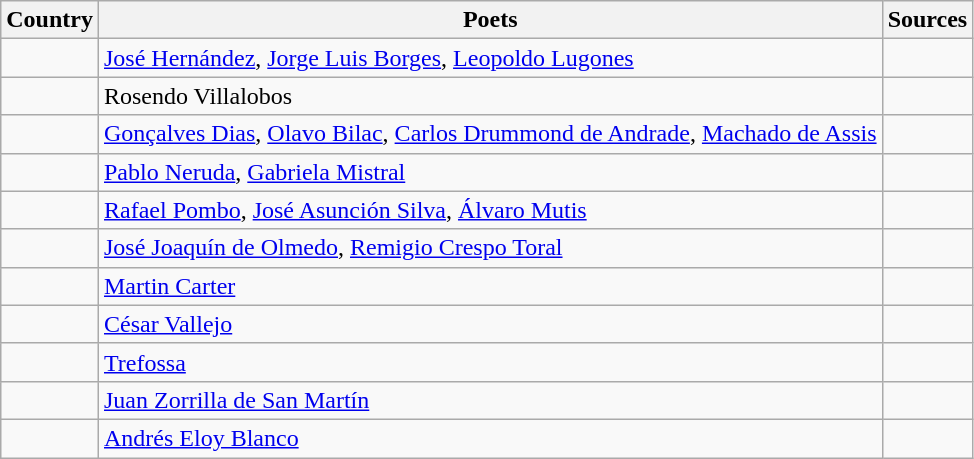<table class="wikitable sortable">
<tr>
<th>Country</th>
<th>Poets</th>
<th>Sources</th>
</tr>
<tr>
<td></td>
<td><a href='#'>José Hernández</a>, <a href='#'>Jorge Luis Borges</a>, <a href='#'>Leopoldo Lugones</a></td>
<td></td>
</tr>
<tr>
<td></td>
<td>Rosendo Villalobos</td>
<td></td>
</tr>
<tr>
<td></td>
<td><a href='#'>Gonçalves Dias</a>, <a href='#'>Olavo Bilac</a>, <a href='#'>Carlos Drummond de Andrade</a>, <a href='#'>Machado de Assis</a></td>
<td></td>
</tr>
<tr>
<td></td>
<td><a href='#'>Pablo Neruda</a>, <a href='#'>Gabriela Mistral</a></td>
<td></td>
</tr>
<tr>
<td></td>
<td><a href='#'>Rafael Pombo</a>, <a href='#'>José Asunción Silva</a>, <a href='#'>Álvaro Mutis</a></td>
<td></td>
</tr>
<tr>
<td></td>
<td><a href='#'>José Joaquín de Olmedo</a>, <a href='#'>Remigio Crespo Toral</a></td>
<td></td>
</tr>
<tr>
<td></td>
<td><a href='#'>Martin Carter</a></td>
<td></td>
</tr>
<tr>
<td></td>
<td><a href='#'>César Vallejo</a></td>
<td></td>
</tr>
<tr>
<td></td>
<td><a href='#'>Trefossa</a></td>
<td></td>
</tr>
<tr>
<td></td>
<td><a href='#'>Juan Zorrilla de San Martín</a></td>
<td></td>
</tr>
<tr>
<td></td>
<td><a href='#'>Andrés Eloy Blanco</a></td>
<td></td>
</tr>
</table>
